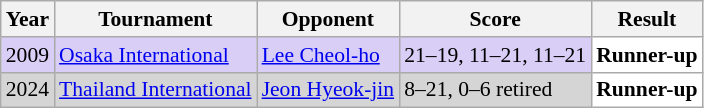<table class="sortable wikitable" style="font-size: 90%;">
<tr>
<th>Year</th>
<th>Tournament</th>
<th>Opponent</th>
<th>Score</th>
<th>Result</th>
</tr>
<tr style="background:#D8CEF6">
<td align="center">2009</td>
<td align="left"><a href='#'>Osaka International</a></td>
<td align="left"> <a href='#'>Lee Cheol-ho</a></td>
<td align="left">21–19, 11–21, 11–21</td>
<td style="text-align:left; background:white"> <strong>Runner-up</strong></td>
</tr>
<tr style="background:#D5D5D5">
<td align="center">2024</td>
<td align="left"><a href='#'>Thailand International</a></td>
<td align="left"> <a href='#'>Jeon Hyeok-jin</a></td>
<td align="left">8–21, 0–6 retired</td>
<td style="text-align:left; background:white"> <strong>Runner-up</strong></td>
</tr>
</table>
